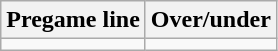<table class="wikitable">
<tr align="center">
<th style=>Pregame line</th>
<th style=>Over/under</th>
</tr>
<tr align="center">
<td></td>
<td></td>
</tr>
</table>
